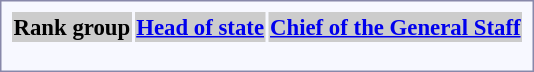<table style="border:1px solid #8888aa; background-color:#f7f8ff; padding:5px; font-size:95%; margin: 0px 12px 12px 0px; text-align:center;">
<tr bgcolor="#CCCCCC">
<th>Rank group</th>
<th><a href='#'>Head of state</a></th>
<th><a href='#'>Chief of the General Staff</a></th>
</tr>
<tr>
<td><strong></strong></td>
<td></td>
<td></td>
</tr>
<tr>
<td><strong></strong></td>
<td></td>
<td></td>
</tr>
<tr>
<td><strong></strong></td>
<td></td>
<td></td>
</tr>
</table>
